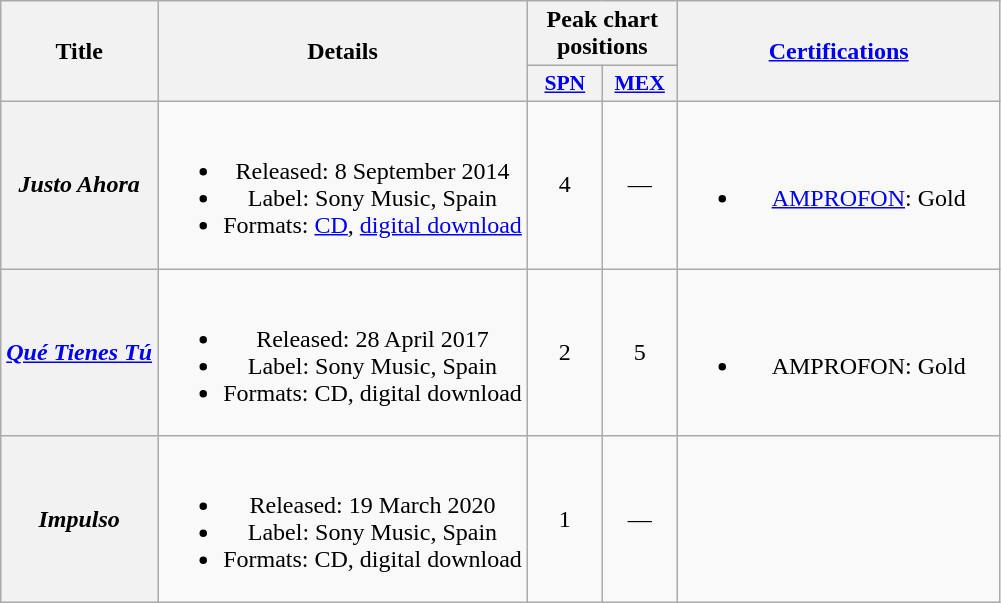<table class="wikitable plainrowheaders" style="text-align:center">
<tr>
<th rowspan="2">Title</th>
<th rowspan="2">Details</th>
<th colspan="2">Peak chart positions</th>
<th scope="col" rowspan="2" style="width:13em;"><a href='#'>Certifications</a></th>
</tr>
<tr>
<th scope="col" style="width:3em;font-size:90%;"><a href='#'>SPN</a></th>
<th scope="col" style="width:3em;font-size:90%;"><a href='#'>MEX</a></th>
</tr>
<tr>
<th scope="row"><em>Justo Ahora</em></th>
<td><br><ul><li>Released: 8 September 2014</li><li>Label: Sony Music, Spain</li><li>Formats: <a href='#'>CD</a>, <a href='#'>digital download</a></li></ul></td>
<td>4</td>
<td>—</td>
<td><br><ul><li><a href='#'>AMPROFON</a>: Gold</li></ul></td>
</tr>
<tr>
<th scope="row"><em><a href='#'>Qué Tienes Tú</a></em></th>
<td><br><ul><li>Released: 28 April 2017</li><li>Label: Sony Music, Spain</li><li>Formats: CD, digital download</li></ul></td>
<td>2</td>
<td>5</td>
<td><br><ul><li>AMPROFON: Gold</li></ul></td>
</tr>
<tr>
<th scope="row"><em>Impulso</em></th>
<td><br><ul><li>Released: 19 March 2020</li><li>Label: Sony Music, Spain</li><li>Formats: CD, digital download</li></ul></td>
<td>1<br></td>
<td>—</td>
<td></td>
</tr>
</table>
